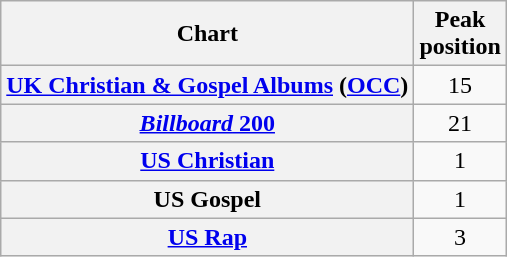<table class="wikitable sortable plainrowheaders" style="text-align:center">
<tr>
<th>Chart</th>
<th>Peak<br>position</th>
</tr>
<tr>
<th scope="row"><a href='#'>UK Christian & Gospel Albums</a> (<a href='#'>OCC</a>)</th>
<td align="center">15</td>
</tr>
<tr>
<th scope="row"><a href='#'><em>Billboard</em> 200</a></th>
<td align="center">21</td>
</tr>
<tr>
<th scope="row"><a href='#'>US Christian</a></th>
<td align="center">1</td>
</tr>
<tr>
<th scope="row">US Gospel</th>
<td align="center">1</td>
</tr>
<tr>
<th scope="row"><a href='#'>US Rap</a></th>
<td align="center">3</td>
</tr>
</table>
